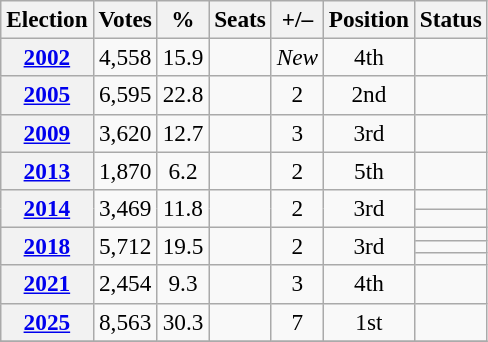<table class="wikitable" style="font-size:97%; text-align:center;">
<tr>
<th>Election</th>
<th>Votes</th>
<th>%</th>
<th>Seats</th>
<th>+/–</th>
<th>Position</th>
<th>Status</th>
</tr>
<tr>
<th><a href='#'>2002</a></th>
<td>4,558</td>
<td>15.9</td>
<td></td>
<td><em>New</em></td>
<td> 4th</td>
<td></td>
</tr>
<tr>
<th><a href='#'>2005</a></th>
<td>6,595</td>
<td>22.8</td>
<td></td>
<td> 2</td>
<td> 2nd</td>
<td></td>
</tr>
<tr>
<th><a href='#'>2009</a></th>
<td>3,620</td>
<td>12.7</td>
<td></td>
<td> 3</td>
<td> 3rd</td>
<td></td>
</tr>
<tr>
<th><a href='#'>2013</a></th>
<td>1,870</td>
<td>6.2</td>
<td></td>
<td> 2</td>
<td> 5th</td>
<td></td>
</tr>
<tr>
<th rowspan=2><a href='#'>2014</a></th>
<td rowspan=2>3,469</td>
<td rowspan=2>11.8</td>
<td rowspan=2></td>
<td rowspan=2> 2</td>
<td rowspan=2> 3rd</td>
<td></td>
</tr>
<tr>
<td></td>
</tr>
<tr>
<th rowspan=3><a href='#'>2018</a></th>
<td rowspan=3>5,712</td>
<td rowspan=3>19.5</td>
<td rowspan=3></td>
<td rowspan=3> 2</td>
<td rowspan=3> 3rd</td>
<td></td>
</tr>
<tr>
<td></td>
</tr>
<tr>
<td></td>
</tr>
<tr>
<th><a href='#'>2021</a></th>
<td>2,454</td>
<td>9.3</td>
<td></td>
<td> 3</td>
<td> 4th</td>
<td></td>
</tr>
<tr>
<th><a href='#'>2025</a></th>
<td>8,563</td>
<td>30.3</td>
<td></td>
<td> 7</td>
<td> 1st</td>
<td></td>
</tr>
<tr>
</tr>
</table>
